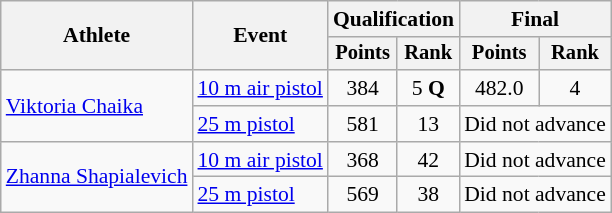<table class="wikitable" style="font-size:90%">
<tr>
<th rowspan="2">Athlete</th>
<th rowspan="2">Event</th>
<th colspan=2>Qualification</th>
<th colspan=2>Final</th>
</tr>
<tr style="font-size:95%">
<th>Points</th>
<th>Rank</th>
<th>Points</th>
<th>Rank</th>
</tr>
<tr align=center>
<td align=left rowspan="2"><a href='#'>Viktoria Chaika</a></td>
<td align=left><a href='#'>10 m air pistol</a></td>
<td>384</td>
<td>5 <strong>Q</strong></td>
<td>482.0</td>
<td>4</td>
</tr>
<tr align=center>
<td align=left><a href='#'>25 m pistol</a></td>
<td>581</td>
<td>13</td>
<td colspan=2>Did not advance</td>
</tr>
<tr align=center>
<td align=left rowspan=2><a href='#'>Zhanna Shapialevich</a></td>
<td align=left><a href='#'>10 m air pistol</a></td>
<td>368</td>
<td>42</td>
<td colspan=2>Did not advance</td>
</tr>
<tr align=center>
<td align=left><a href='#'>25 m pistol</a></td>
<td>569</td>
<td>38</td>
<td colspan=2>Did not advance</td>
</tr>
</table>
